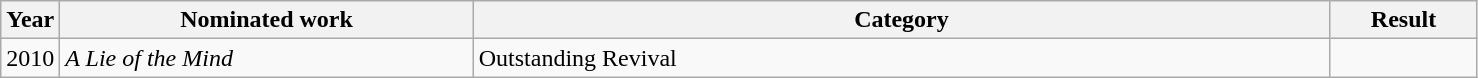<table class=wikitable>
<tr>
<th width=4%>Year</th>
<th width=28%>Nominated work</th>
<th width=58%>Category</th>
<th width=10%>Result</th>
</tr>
<tr>
<td>2010</td>
<td><em>A Lie of the Mind</em></td>
<td>Outstanding Revival</td>
<td></td>
</tr>
</table>
